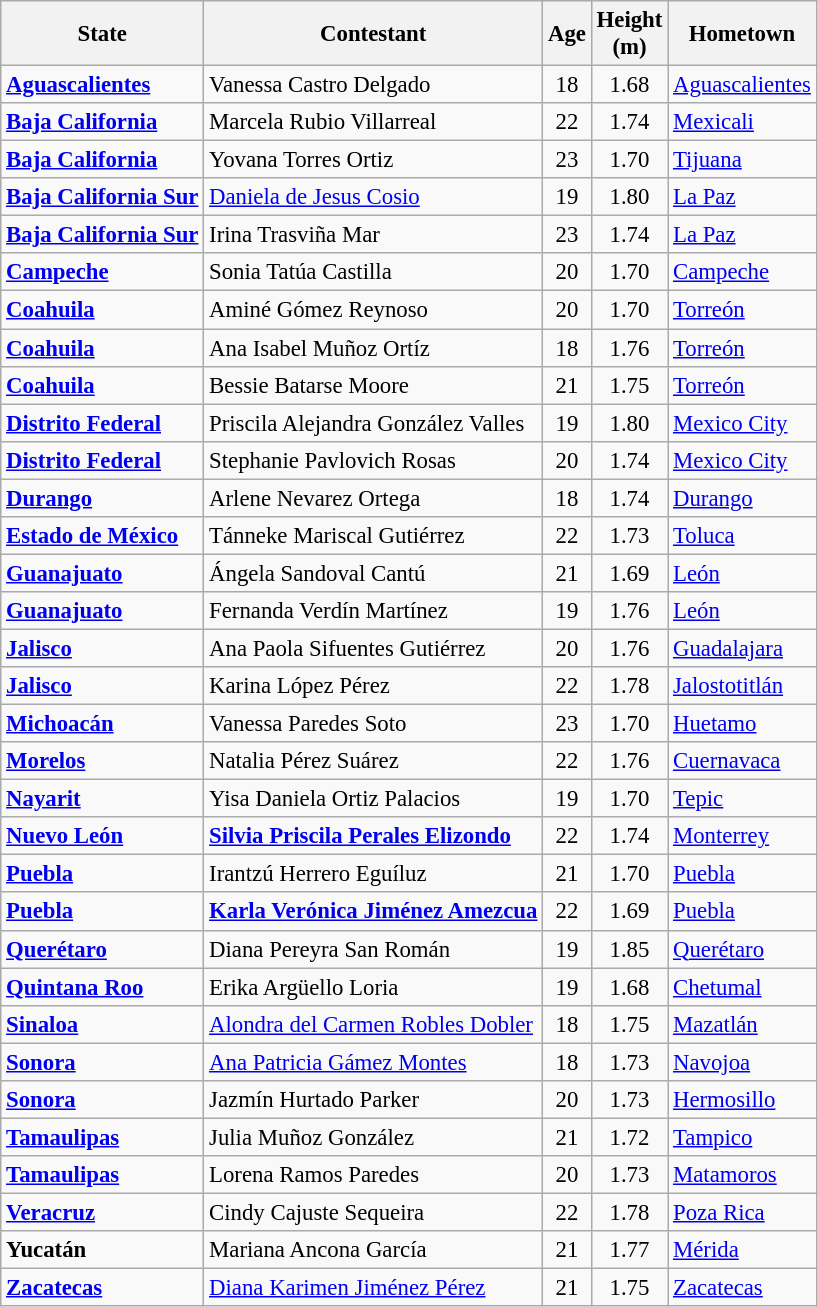<table class="wikitable sortable" style="font-size:95%;">
<tr>
<th>State</th>
<th>Contestant</th>
<th>Age</th>
<th>Height<br> (m)</th>
<th>Hometown</th>
</tr>
<tr>
<td><strong> <a href='#'>Aguascalientes</a></strong></td>
<td>Vanessa Castro Delgado</td>
<td align="center">18</td>
<td align="center">1.68</td>
<td><a href='#'>Aguascalientes</a></td>
</tr>
<tr>
<td><strong> <a href='#'>Baja California</a></strong></td>
<td>Marcela Rubio Villarreal</td>
<td align="center">22</td>
<td align="center">1.74</td>
<td><a href='#'>Mexicali</a></td>
</tr>
<tr>
<td><strong> <a href='#'>Baja California</a></strong></td>
<td>Yovana Torres Ortiz</td>
<td align="center">23</td>
<td align="center">1.70</td>
<td><a href='#'>Tijuana</a></td>
</tr>
<tr>
<td><strong> <a href='#'>Baja California Sur</a></strong></td>
<td><a href='#'>Daniela de Jesus Cosio</a></td>
<td align="center">19</td>
<td align="center">1.80</td>
<td><a href='#'>La Paz</a></td>
</tr>
<tr>
<td><strong> <a href='#'>Baja California Sur</a></strong></td>
<td>Irina Trasviña Mar</td>
<td align="center">23</td>
<td align="center">1.74</td>
<td><a href='#'>La Paz</a></td>
</tr>
<tr>
<td><strong> <a href='#'>Campeche</a></strong></td>
<td>Sonia Tatúa Castilla</td>
<td align="center">20</td>
<td align="center">1.70</td>
<td><a href='#'>Campeche</a></td>
</tr>
<tr>
<td><strong> <a href='#'>Coahuila</a></strong></td>
<td>Aminé Gómez Reynoso</td>
<td align="center">20</td>
<td align="center">1.70</td>
<td><a href='#'>Torreón</a></td>
</tr>
<tr>
<td><strong> <a href='#'>Coahuila</a></strong></td>
<td>Ana Isabel Muñoz Ortíz</td>
<td align="center">18</td>
<td align="center">1.76</td>
<td><a href='#'>Torreón</a></td>
</tr>
<tr>
<td><strong> <a href='#'>Coahuila</a></strong></td>
<td>Bessie Batarse Moore</td>
<td align="center">21</td>
<td align="center">1.75</td>
<td><a href='#'>Torreón</a></td>
</tr>
<tr>
<td><strong> <a href='#'>Distrito Federal</a></strong></td>
<td>Priscila Alejandra González Valles</td>
<td align="center">19</td>
<td align="center">1.80</td>
<td><a href='#'>Mexico City</a></td>
</tr>
<tr>
<td><strong> <a href='#'>Distrito Federal</a></strong></td>
<td>Stephanie Pavlovich Rosas</td>
<td align="center">20</td>
<td align="center">1.74</td>
<td><a href='#'>Mexico City</a></td>
</tr>
<tr>
<td><strong> <a href='#'>Durango</a></strong></td>
<td>Arlene Nevarez Ortega</td>
<td align="center">18</td>
<td align="center">1.74</td>
<td><a href='#'>Durango</a></td>
</tr>
<tr>
<td><strong> <a href='#'>Estado de México</a></strong></td>
<td>Tánneke Mariscal Gutiérrez</td>
<td align="center">22</td>
<td align="center">1.73</td>
<td><a href='#'>Toluca</a></td>
</tr>
<tr>
<td><strong> <a href='#'>Guanajuato</a></strong></td>
<td>Ángela Sandoval Cantú</td>
<td align="center">21</td>
<td align="center">1.69</td>
<td><a href='#'>León</a></td>
</tr>
<tr>
<td><strong> <a href='#'>Guanajuato</a></strong></td>
<td>Fernanda Verdín Martínez</td>
<td align="center">19</td>
<td align="center">1.76</td>
<td><a href='#'>León</a></td>
</tr>
<tr>
<td><strong> <a href='#'>Jalisco</a></strong></td>
<td>Ana Paola Sifuentes Gutiérrez</td>
<td align="center">20</td>
<td align="center">1.76</td>
<td><a href='#'>Guadalajara</a></td>
</tr>
<tr>
<td><strong> <a href='#'>Jalisco</a></strong></td>
<td>Karina López Pérez</td>
<td align="center">22</td>
<td align="center">1.78</td>
<td><a href='#'>Jalostotitlán</a></td>
</tr>
<tr>
<td><strong> <a href='#'>Michoacán</a></strong></td>
<td>Vanessa Paredes Soto</td>
<td align="center">23</td>
<td align="center">1.70</td>
<td><a href='#'>Huetamo</a></td>
</tr>
<tr>
<td><strong> <a href='#'>Morelos</a></strong></td>
<td>Natalia Pérez Suárez</td>
<td align="center">22</td>
<td align="center">1.76</td>
<td><a href='#'>Cuernavaca</a></td>
</tr>
<tr>
<td><strong> <a href='#'>Nayarit</a></strong></td>
<td>Yisa Daniela Ortiz Palacios</td>
<td align="center">19</td>
<td align="center">1.70</td>
<td><a href='#'>Tepic</a></td>
</tr>
<tr>
<td><strong> <a href='#'>Nuevo León</a></strong></td>
<td><strong><a href='#'>Silvia Priscila Perales Elizondo</a></strong></td>
<td align="center">22</td>
<td align="center">1.74</td>
<td><a href='#'>Monterrey</a></td>
</tr>
<tr>
<td><strong> <a href='#'>Puebla</a></strong></td>
<td>Irantzú Herrero Eguíluz</td>
<td align="center">21</td>
<td align="center">1.70</td>
<td><a href='#'>Puebla</a></td>
</tr>
<tr>
<td><strong> <a href='#'>Puebla</a></strong></td>
<td><strong><a href='#'>Karla Verónica Jiménez Amezcua</a></strong></td>
<td align="center">22</td>
<td align="center">1.69</td>
<td><a href='#'>Puebla</a></td>
</tr>
<tr>
<td><strong> <a href='#'>Querétaro</a></strong></td>
<td>Diana Pereyra San Román</td>
<td align="center">19</td>
<td align="center">1.85</td>
<td><a href='#'>Querétaro</a></td>
</tr>
<tr>
<td><strong> <a href='#'>Quintana Roo</a></strong></td>
<td>Erika Argüello Loria</td>
<td align="center">19</td>
<td align="center">1.68</td>
<td><a href='#'>Chetumal</a></td>
</tr>
<tr>
<td><strong> <a href='#'>Sinaloa</a></strong></td>
<td><a href='#'>Alondra del Carmen Robles Dobler</a></td>
<td align="center">18</td>
<td align="center">1.75</td>
<td><a href='#'>Mazatlán</a></td>
</tr>
<tr>
<td><strong> <a href='#'>Sonora</a></strong></td>
<td><a href='#'>Ana Patricia Gámez Montes</a></td>
<td align="center">18</td>
<td align="center">1.73</td>
<td><a href='#'>Navojoa</a></td>
</tr>
<tr>
<td><strong> <a href='#'>Sonora</a></strong></td>
<td>Jazmín Hurtado Parker</td>
<td align="center">20</td>
<td align="center">1.73</td>
<td><a href='#'>Hermosillo</a></td>
</tr>
<tr>
<td><strong> <a href='#'>Tamaulipas</a></strong></td>
<td>Julia Muñoz González</td>
<td align="center">21</td>
<td align="center">1.72</td>
<td><a href='#'>Tampico</a></td>
</tr>
<tr>
<td><strong> <a href='#'>Tamaulipas</a></strong></td>
<td>Lorena Ramos Paredes</td>
<td align="center">20</td>
<td align="center">1.73</td>
<td><a href='#'>Matamoros</a></td>
</tr>
<tr>
<td><strong> <a href='#'>Veracruz</a></strong></td>
<td>Cindy Cajuste Sequeira</td>
<td align="center">22</td>
<td align="center">1.78</td>
<td><a href='#'>Poza Rica</a></td>
</tr>
<tr>
<td><strong> Yucatán</strong></td>
<td>Mariana Ancona García</td>
<td align="center">21</td>
<td align="center">1.77</td>
<td><a href='#'>Mérida</a></td>
</tr>
<tr>
<td><strong> <a href='#'>Zacatecas</a></strong></td>
<td><a href='#'>Diana Karimen Jiménez Pérez</a></td>
<td align="center">21</td>
<td align="center">1.75</td>
<td><a href='#'>Zacatecas</a></td>
</tr>
</table>
